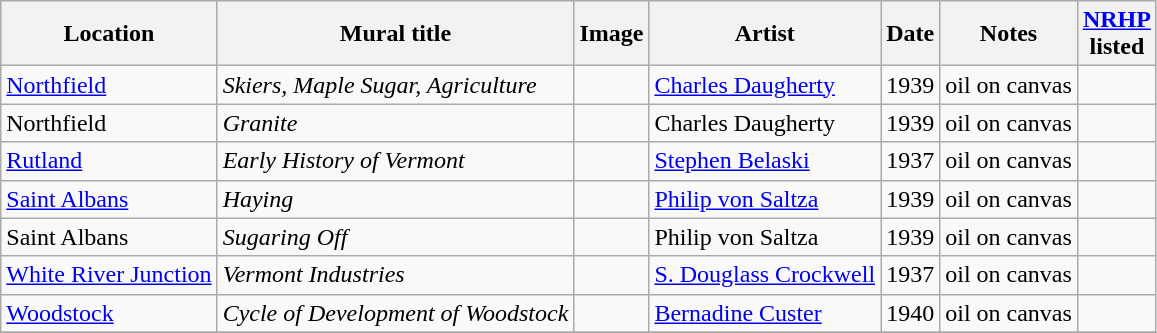<table class="wikitable sortable">
<tr>
<th>Location</th>
<th>Mural title</th>
<th>Image</th>
<th>Artist</th>
<th>Date</th>
<th>Notes</th>
<th><a href='#'>NRHP</a><br>listed</th>
</tr>
<tr>
<td><a href='#'>Northfield</a></td>
<td><em>Skiers, Maple Sugar, Agriculture</em></td>
<td></td>
<td><a href='#'>Charles Daugherty</a></td>
<td>1939</td>
<td>oil on canvas</td>
<td></td>
</tr>
<tr>
<td>Northfield</td>
<td><em>Granite</em></td>
<td></td>
<td>Charles Daugherty</td>
<td>1939</td>
<td>oil on canvas</td>
<td></td>
</tr>
<tr>
<td><a href='#'>Rutland</a></td>
<td><em>Early History of Vermont</em></td>
<td></td>
<td><a href='#'>Stephen Belaski</a></td>
<td>1937</td>
<td>oil on canvas</td>
<td></td>
</tr>
<tr>
<td><a href='#'>Saint Albans</a></td>
<td><em>Haying</em></td>
<td></td>
<td><a href='#'>Philip von Saltza</a></td>
<td>1939</td>
<td>oil on canvas</td>
<td></td>
</tr>
<tr>
<td>Saint Albans</td>
<td><em>Sugaring Off</em></td>
<td></td>
<td>Philip von Saltza</td>
<td>1939</td>
<td>oil on canvas</td>
<td></td>
</tr>
<tr>
<td><a href='#'>White River Junction</a></td>
<td><em>Vermont Industries</em></td>
<td></td>
<td><a href='#'>S. Douglass Crockwell</a></td>
<td>1937</td>
<td>oil on canvas</td>
<td></td>
</tr>
<tr>
<td><a href='#'>Woodstock</a></td>
<td><em>Cycle of Development of Woodstock</em></td>
<td></td>
<td><a href='#'>Bernadine Custer</a></td>
<td>1940</td>
<td>oil on canvas</td>
<td></td>
</tr>
<tr>
</tr>
</table>
